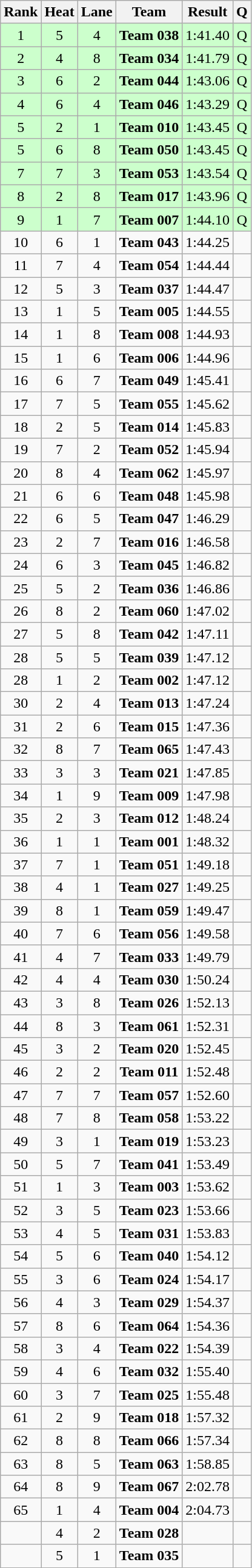<table class="wikitable sortable" style="text-align:center">
<tr>
<th>Rank</th>
<th>Heat</th>
<th>Lane</th>
<th>Team</th>
<th>Result</th>
<th>Q</th>
</tr>
<tr bgcolor=ccffcc>
<td>1</td>
<td>5</td>
<td>4</td>
<td><strong>Team 038</strong></td>
<td>1:41.40</td>
<td>Q</td>
</tr>
<tr bgcolor=ccffcc>
<td>2</td>
<td>4</td>
<td>8</td>
<td><strong>Team 034</strong></td>
<td>1:41.79</td>
<td>Q</td>
</tr>
<tr bgcolor=ccffcc>
<td>3</td>
<td>6</td>
<td>2</td>
<td><strong>Team 044</strong></td>
<td>1:43.06</td>
<td>Q</td>
</tr>
<tr bgcolor=ccffcc>
<td>4</td>
<td>6</td>
<td>4</td>
<td><strong>Team 046</strong></td>
<td>1:43.29</td>
<td>Q</td>
</tr>
<tr bgcolor=ccffcc>
<td>5</td>
<td>2</td>
<td>1</td>
<td><strong>Team 010</strong></td>
<td>1:43.45</td>
<td>Q</td>
</tr>
<tr bgcolor=ccffcc>
<td>5</td>
<td>6</td>
<td>8</td>
<td><strong>Team 050</strong></td>
<td>1:43.45</td>
<td>Q</td>
</tr>
<tr bgcolor=ccffcc>
<td>7</td>
<td>7</td>
<td>3</td>
<td><strong>Team 053</strong></td>
<td>1:43.54</td>
<td>Q</td>
</tr>
<tr bgcolor=ccffcc>
<td>8</td>
<td>2</td>
<td>8</td>
<td><strong>Team 017</strong></td>
<td>1:43.96</td>
<td>Q</td>
</tr>
<tr bgcolor=ccffcc>
<td>9</td>
<td>1</td>
<td>7</td>
<td><strong>Team 007</strong></td>
<td>1:44.10</td>
<td>Q</td>
</tr>
<tr>
<td>10</td>
<td>6</td>
<td>1</td>
<td><strong>Team 043</strong></td>
<td>1:44.25</td>
<td></td>
</tr>
<tr>
<td>11</td>
<td>7</td>
<td>4</td>
<td><strong>Team 054</strong></td>
<td>1:44.44</td>
<td></td>
</tr>
<tr>
<td>12</td>
<td>5</td>
<td>3</td>
<td><strong>Team 037</strong></td>
<td>1:44.47</td>
<td></td>
</tr>
<tr>
<td>13</td>
<td>1</td>
<td>5</td>
<td><strong>Team 005</strong></td>
<td>1:44.55</td>
<td></td>
</tr>
<tr>
<td>14</td>
<td>1</td>
<td>8</td>
<td><strong>Team 008</strong></td>
<td>1:44.93</td>
<td></td>
</tr>
<tr>
<td>15</td>
<td>1</td>
<td>6</td>
<td><strong>Team 006</strong></td>
<td>1:44.96</td>
<td></td>
</tr>
<tr>
<td>16</td>
<td>6</td>
<td>7</td>
<td><strong>Team 049</strong></td>
<td>1:45.41</td>
<td></td>
</tr>
<tr>
<td>17</td>
<td>7</td>
<td>5</td>
<td><strong>Team 055</strong></td>
<td>1:45.62</td>
<td></td>
</tr>
<tr>
<td>18</td>
<td>2</td>
<td>5</td>
<td><strong>Team 014</strong></td>
<td>1:45.83</td>
<td></td>
</tr>
<tr>
<td>19</td>
<td>7</td>
<td>2</td>
<td><strong>Team 052</strong></td>
<td>1:45.94</td>
<td></td>
</tr>
<tr>
<td>20</td>
<td>8</td>
<td>4</td>
<td><strong>Team 062</strong></td>
<td>1:45.97</td>
<td></td>
</tr>
<tr>
<td>21</td>
<td>6</td>
<td>6</td>
<td><strong>Team 048</strong></td>
<td>1:45.98</td>
<td></td>
</tr>
<tr>
<td>22</td>
<td>6</td>
<td>5</td>
<td><strong>Team 047</strong></td>
<td>1:46.29</td>
<td></td>
</tr>
<tr>
<td>23</td>
<td>2</td>
<td>7</td>
<td><strong>Team 016</strong></td>
<td>1:46.58</td>
<td></td>
</tr>
<tr>
<td>24</td>
<td>6</td>
<td>3</td>
<td><strong>Team 045</strong></td>
<td>1:46.82</td>
<td></td>
</tr>
<tr>
<td>25</td>
<td>5</td>
<td>2</td>
<td><strong>Team 036</strong></td>
<td>1:46.86</td>
<td></td>
</tr>
<tr>
<td>26</td>
<td>8</td>
<td>2</td>
<td><strong>Team 060</strong></td>
<td>1:47.02</td>
<td></td>
</tr>
<tr>
<td>27</td>
<td>5</td>
<td>8</td>
<td><strong>Team 042</strong></td>
<td>1:47.11</td>
<td></td>
</tr>
<tr>
<td>28</td>
<td>5</td>
<td>5</td>
<td><strong>Team 039</strong></td>
<td>1:47.12</td>
<td></td>
</tr>
<tr>
<td>28</td>
<td>1</td>
<td>2</td>
<td><strong>Team 002</strong></td>
<td>1:47.12</td>
<td></td>
</tr>
<tr>
<td>30</td>
<td>2</td>
<td>4</td>
<td><strong>Team 013</strong></td>
<td>1:47.24</td>
<td></td>
</tr>
<tr>
<td>31</td>
<td>2</td>
<td>6</td>
<td><strong>Team 015</strong></td>
<td>1:47.36</td>
<td></td>
</tr>
<tr>
<td>32</td>
<td>8</td>
<td>7</td>
<td><strong>Team 065</strong></td>
<td>1:47.43</td>
<td></td>
</tr>
<tr>
<td>33</td>
<td>3</td>
<td>3</td>
<td><strong>Team 021</strong></td>
<td>1:47.85</td>
<td></td>
</tr>
<tr>
<td>34</td>
<td>1</td>
<td>9</td>
<td><strong>Team 009</strong></td>
<td>1:47.98</td>
<td></td>
</tr>
<tr>
<td>35</td>
<td>2</td>
<td>3</td>
<td><strong>Team 012</strong></td>
<td>1:48.24</td>
<td></td>
</tr>
<tr>
<td>36</td>
<td>1</td>
<td>1</td>
<td><strong>Team 001</strong></td>
<td>1:48.32</td>
<td></td>
</tr>
<tr>
<td>37</td>
<td>7</td>
<td>1</td>
<td><strong>Team 051</strong></td>
<td>1:49.18</td>
<td></td>
</tr>
<tr>
<td>38</td>
<td>4</td>
<td>1</td>
<td><strong>Team 027</strong></td>
<td>1:49.25</td>
<td></td>
</tr>
<tr>
<td>39</td>
<td>8</td>
<td>1</td>
<td><strong>Team 059</strong></td>
<td>1:49.47</td>
<td></td>
</tr>
<tr>
<td>40</td>
<td>7</td>
<td>6</td>
<td><strong>Team 056</strong></td>
<td>1:49.58</td>
<td></td>
</tr>
<tr>
<td>41</td>
<td>4</td>
<td>7</td>
<td><strong>Team 033</strong></td>
<td>1:49.79</td>
<td></td>
</tr>
<tr>
<td>42</td>
<td>4</td>
<td>4</td>
<td><strong>Team 030</strong></td>
<td>1:50.24</td>
<td></td>
</tr>
<tr>
<td>43</td>
<td>3</td>
<td>8</td>
<td><strong>Team 026</strong></td>
<td>1:52.13</td>
<td></td>
</tr>
<tr>
<td>44</td>
<td>8</td>
<td>3</td>
<td><strong>Team 061</strong></td>
<td>1:52.31</td>
<td></td>
</tr>
<tr>
<td>45</td>
<td>3</td>
<td>2</td>
<td><strong>Team 020</strong></td>
<td>1:52.45</td>
<td></td>
</tr>
<tr>
<td>46</td>
<td>2</td>
<td>2</td>
<td><strong>Team 011</strong></td>
<td>1:52.48</td>
<td></td>
</tr>
<tr>
<td>47</td>
<td>7</td>
<td>7</td>
<td><strong>Team 057</strong></td>
<td>1:52.60</td>
<td></td>
</tr>
<tr>
<td>48</td>
<td>7</td>
<td>8</td>
<td><strong>Team 058</strong></td>
<td>1:53.22</td>
<td></td>
</tr>
<tr>
<td>49</td>
<td>3</td>
<td>1</td>
<td><strong>Team 019</strong></td>
<td>1:53.23</td>
<td></td>
</tr>
<tr>
<td>50</td>
<td>5</td>
<td>7</td>
<td><strong>Team 041</strong></td>
<td>1:53.49</td>
<td></td>
</tr>
<tr>
<td>51</td>
<td>1</td>
<td>3</td>
<td><strong>Team 003</strong></td>
<td>1:53.62</td>
<td></td>
</tr>
<tr>
<td>52</td>
<td>3</td>
<td>5</td>
<td><strong>Team 023</strong></td>
<td>1:53.66</td>
<td></td>
</tr>
<tr>
<td>53</td>
<td>4</td>
<td>5</td>
<td><strong>Team 031</strong></td>
<td>1:53.83</td>
<td></td>
</tr>
<tr>
<td>54</td>
<td>5</td>
<td>6</td>
<td><strong>Team 040</strong></td>
<td>1:54.12</td>
<td></td>
</tr>
<tr>
<td>55</td>
<td>3</td>
<td>6</td>
<td><strong>Team 024</strong></td>
<td>1:54.17</td>
<td></td>
</tr>
<tr>
<td>56</td>
<td>4</td>
<td>3</td>
<td><strong>Team 029</strong></td>
<td>1:54.37</td>
<td></td>
</tr>
<tr>
<td>57</td>
<td>8</td>
<td>6</td>
<td><strong>Team 064</strong></td>
<td>1:54.36</td>
<td></td>
</tr>
<tr>
<td>58</td>
<td>3</td>
<td>4</td>
<td><strong>Team 022</strong></td>
<td>1:54.39</td>
<td></td>
</tr>
<tr>
<td>59</td>
<td>4</td>
<td>6</td>
<td><strong>Team 032</strong></td>
<td>1:55.40</td>
<td></td>
</tr>
<tr>
<td>60</td>
<td>3</td>
<td>7</td>
<td><strong>Team 025</strong></td>
<td>1:55.48</td>
<td></td>
</tr>
<tr>
<td>61</td>
<td>2</td>
<td>9</td>
<td><strong>Team 018</strong></td>
<td>1:57.32</td>
<td></td>
</tr>
<tr>
<td>62</td>
<td>8</td>
<td>8</td>
<td><strong>Team 066</strong></td>
<td>1:57.34</td>
<td></td>
</tr>
<tr>
<td>63</td>
<td>8</td>
<td>5</td>
<td><strong>Team 063</strong></td>
<td>1:58.85</td>
<td></td>
</tr>
<tr>
<td>64</td>
<td>8</td>
<td>9</td>
<td><strong>Team 067</strong></td>
<td>2:02.78</td>
<td></td>
</tr>
<tr>
<td>65</td>
<td>1</td>
<td>4</td>
<td><strong>Team 004</strong></td>
<td>2:04.73</td>
<td></td>
</tr>
<tr>
<td></td>
<td>4</td>
<td>2</td>
<td><strong>Team 028</strong></td>
<td></td>
<td></td>
</tr>
<tr>
<td></td>
<td>5</td>
<td>1</td>
<td><strong>Team 035</strong></td>
<td></td>
<td></td>
</tr>
</table>
